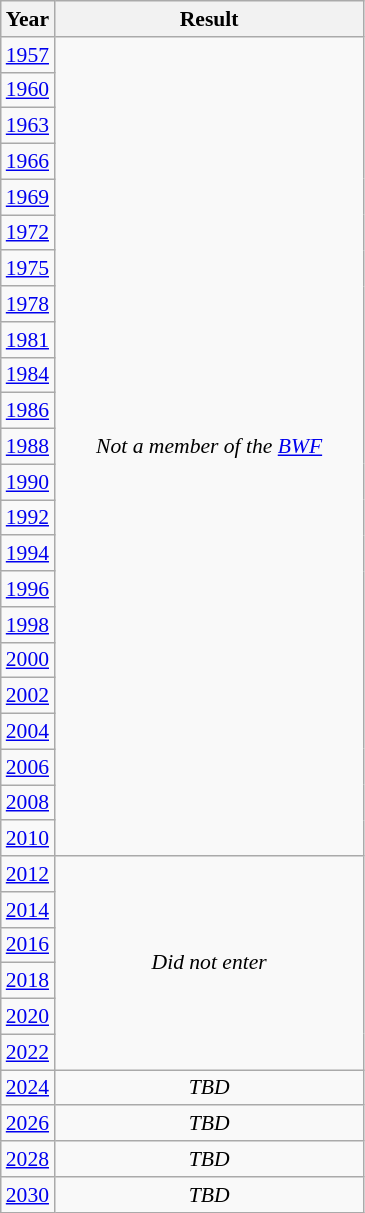<table class="wikitable" style="text-align: center; font-size:90%">
<tr>
<th>Year</th>
<th style="width:200px">Result</th>
</tr>
<tr>
<td> <a href='#'>1957</a></td>
<td rowspan="23"><em>Not a member of the <a href='#'>BWF</a></em></td>
</tr>
<tr>
<td> <a href='#'>1960</a></td>
</tr>
<tr>
<td> <a href='#'>1963</a></td>
</tr>
<tr>
<td> <a href='#'>1966</a></td>
</tr>
<tr>
<td> <a href='#'>1969</a></td>
</tr>
<tr>
<td> <a href='#'>1972</a></td>
</tr>
<tr>
<td> <a href='#'>1975</a></td>
</tr>
<tr>
<td> <a href='#'>1978</a></td>
</tr>
<tr>
<td> <a href='#'>1981</a></td>
</tr>
<tr>
<td> <a href='#'>1984</a></td>
</tr>
<tr>
<td> <a href='#'>1986</a></td>
</tr>
<tr>
<td> <a href='#'>1988</a></td>
</tr>
<tr>
<td> <a href='#'>1990</a></td>
</tr>
<tr>
<td> <a href='#'>1992</a></td>
</tr>
<tr>
<td> <a href='#'>1994</a></td>
</tr>
<tr>
<td> <a href='#'>1996</a></td>
</tr>
<tr>
<td> <a href='#'>1998</a></td>
</tr>
<tr>
<td> <a href='#'>2000</a></td>
</tr>
<tr>
<td> <a href='#'>2002</a></td>
</tr>
<tr>
<td> <a href='#'>2004</a></td>
</tr>
<tr>
<td> <a href='#'>2006</a></td>
</tr>
<tr>
<td> <a href='#'>2008</a></td>
</tr>
<tr>
<td> <a href='#'>2010</a></td>
</tr>
<tr>
<td> <a href='#'>2012</a></td>
<td rowspan="6"><em>Did not enter</em></td>
</tr>
<tr>
<td> <a href='#'>2014</a></td>
</tr>
<tr>
<td> <a href='#'>2016</a></td>
</tr>
<tr>
<td> <a href='#'>2018</a></td>
</tr>
<tr>
<td> <a href='#'>2020</a></td>
</tr>
<tr>
<td> <a href='#'>2022</a></td>
</tr>
<tr>
<td> <a href='#'>2024</a></td>
<td><em>TBD</em></td>
</tr>
<tr>
<td> <a href='#'>2026</a></td>
<td><em>TBD</em></td>
</tr>
<tr>
<td> <a href='#'>2028</a></td>
<td><em>TBD</em></td>
</tr>
<tr>
<td> <a href='#'>2030</a></td>
<td><em>TBD</em></td>
</tr>
</table>
